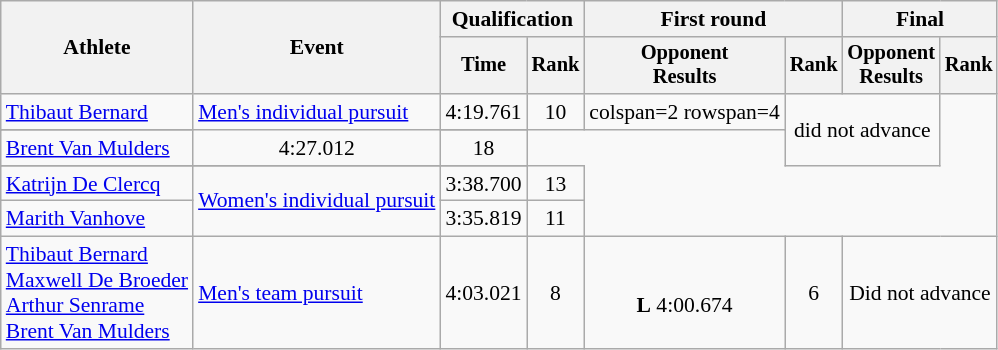<table class="wikitable" style="font-size:90%">
<tr>
<th rowspan=2>Athlete</th>
<th rowspan=2>Event</th>
<th colspan=2>Qualification</th>
<th colspan=2>First round</th>
<th colspan=2>Final</th>
</tr>
<tr style="font-size:95%">
<th>Time</th>
<th>Rank</th>
<th>Opponent<br>Results</th>
<th>Rank</th>
<th>Opponent<br>Results</th>
<th>Rank</th>
</tr>
<tr align=center>
<td align=left><a href='#'>Thibaut Bernard</a></td>
<td align=left rowspan=2><a href='#'>Men's individual pursuit</a></td>
<td>4:19.761</td>
<td>10</td>
<td>colspan=2 rowspan=4</td>
<td colspan=2 rowspan=4>did not advance</td>
</tr>
<tr>
</tr>
<tr align=center>
<td align=left><a href='#'>Brent Van Mulders</a></td>
<td>4:27.012</td>
<td>18</td>
</tr>
<tr>
</tr>
<tr align=center>
<td align=left><a href='#'>Katrijn De Clercq</a></td>
<td align=left rowspan=2><a href='#'>Women's individual pursuit</a></td>
<td>3:38.700</td>
<td>13</td>
</tr>
<tr align=center>
<td align=left><a href='#'>Marith Vanhove</a></td>
<td>3:35.819</td>
<td>11</td>
</tr>
<tr align=center>
<td align=left><a href='#'>Thibaut Bernard</a><br><a href='#'>Maxwell De Broeder</a><br><a href='#'>Arthur Senrame</a><br><a href='#'>Brent Van Mulders</a></td>
<td align=left><a href='#'>Men's team pursuit</a></td>
<td>4:03.021</td>
<td>8</td>
<td><br><strong>L</strong> 4:00.674<br></td>
<td>6</td>
<td colspan=2>Did not advance</td>
</tr>
</table>
